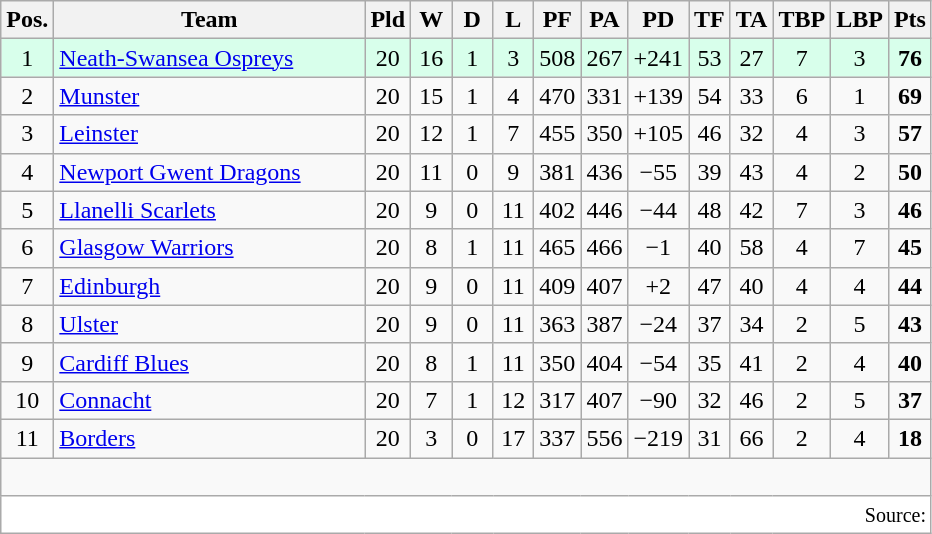<table class="wikitable" style="text-align:center">
<tr>
<th width="20">Pos.</th>
<th width="200">Team</th>
<th width="20">Pld</th>
<th width="20">W</th>
<th width="20">D</th>
<th width="20">L</th>
<th width="20">PF</th>
<th width="20">PA</th>
<th width="20">PD</th>
<th width="20">TF</th>
<th width="20">TA</th>
<th width="20">TBP</th>
<th width="20">LBP</th>
<th width="20">Pts</th>
</tr>
<tr bgcolor=#d8ffeb>
<td>1</td>
<td align=left> <a href='#'>Neath-Swansea Ospreys</a></td>
<td>20</td>
<td>16</td>
<td>1</td>
<td>3</td>
<td>508</td>
<td>267</td>
<td>+241</td>
<td>53</td>
<td>27</td>
<td>7</td>
<td>3</td>
<td><strong>76</strong></td>
</tr>
<tr>
<td>2</td>
<td align=left> <a href='#'>Munster</a></td>
<td>20</td>
<td>15</td>
<td>1</td>
<td>4</td>
<td>470</td>
<td>331</td>
<td>+139</td>
<td>54</td>
<td>33</td>
<td>6</td>
<td>1</td>
<td><strong>69</strong></td>
</tr>
<tr>
<td>3</td>
<td align=left> <a href='#'>Leinster</a></td>
<td>20</td>
<td>12</td>
<td>1</td>
<td>7</td>
<td>455</td>
<td>350</td>
<td>+105</td>
<td>46</td>
<td>32</td>
<td>4</td>
<td>3</td>
<td><strong>57</strong></td>
</tr>
<tr>
<td>4</td>
<td align=left> <a href='#'>Newport Gwent Dragons</a></td>
<td>20</td>
<td>11</td>
<td>0</td>
<td>9</td>
<td>381</td>
<td>436</td>
<td>−55</td>
<td>39</td>
<td>43</td>
<td>4</td>
<td>2</td>
<td><strong>50</strong></td>
</tr>
<tr>
<td>5</td>
<td align=left> <a href='#'>Llanelli Scarlets</a></td>
<td>20</td>
<td>9</td>
<td>0</td>
<td>11</td>
<td>402</td>
<td>446</td>
<td>−44</td>
<td>48</td>
<td>42</td>
<td>7</td>
<td>3</td>
<td><strong>46</strong></td>
</tr>
<tr>
<td>6</td>
<td align=left> <a href='#'>Glasgow Warriors</a></td>
<td>20</td>
<td>8</td>
<td>1</td>
<td>11</td>
<td>465</td>
<td>466</td>
<td>−1</td>
<td>40</td>
<td>58</td>
<td>4</td>
<td>7</td>
<td><strong>45</strong></td>
</tr>
<tr>
<td>7</td>
<td align=left> <a href='#'>Edinburgh</a></td>
<td>20</td>
<td>9</td>
<td>0</td>
<td>11</td>
<td>409</td>
<td>407</td>
<td>+2</td>
<td>47</td>
<td>40</td>
<td>4</td>
<td>4</td>
<td><strong>44</strong></td>
</tr>
<tr>
<td>8</td>
<td align=left> <a href='#'>Ulster</a></td>
<td>20</td>
<td>9</td>
<td>0</td>
<td>11</td>
<td>363</td>
<td>387</td>
<td>−24</td>
<td>37</td>
<td>34</td>
<td>2</td>
<td>5</td>
<td><strong>43</strong></td>
</tr>
<tr>
<td>9</td>
<td align=left> <a href='#'>Cardiff Blues</a></td>
<td>20</td>
<td>8</td>
<td>1</td>
<td>11</td>
<td>350</td>
<td>404</td>
<td>−54</td>
<td>35</td>
<td>41</td>
<td>2</td>
<td>4</td>
<td><strong>40</strong></td>
</tr>
<tr>
<td>10</td>
<td align=left> <a href='#'>Connacht</a></td>
<td>20</td>
<td>7</td>
<td>1</td>
<td>12</td>
<td>317</td>
<td>407</td>
<td>−90</td>
<td>32</td>
<td>46</td>
<td>2</td>
<td>5</td>
<td><strong>37</strong></td>
</tr>
<tr>
<td>11</td>
<td align=left> <a href='#'>Borders</a></td>
<td>20</td>
<td>3</td>
<td>0</td>
<td>17</td>
<td>337</td>
<td>556</td>
<td>−219</td>
<td>31</td>
<td>66</td>
<td>2</td>
<td>4</td>
<td><strong>18</strong></td>
</tr>
<tr>
<td colspan="14"><br></td>
</tr>
<tr>
<td colspan="14" style="text-align:right; background:#fff;" cellpadding="0" cellspacing="0"><small>Source:  </small></td>
</tr>
</table>
